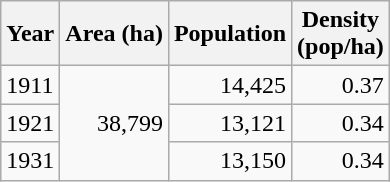<table class="wikitable">
<tr>
<th>Year</th>
<th>Area (ha)<br></th>
<th>Population<br></th>
<th>Density<br>(pop/ha)</th>
</tr>
<tr>
<td>1911</td>
<td style="text-align:right;" rowspan="3">38,799</td>
<td style="text-align:right;">14,425</td>
<td style="text-align:right;">0.37</td>
</tr>
<tr>
<td>1921</td>
<td style="text-align:right;">13,121</td>
<td style="text-align:right;">0.34</td>
</tr>
<tr>
<td>1931</td>
<td style="text-align:right;">13,150</td>
<td style="text-align:right;">0.34</td>
</tr>
</table>
